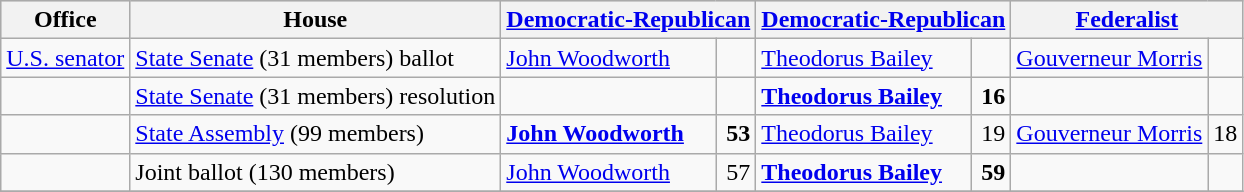<table class=wikitable>
<tr bgcolor=lightgrey>
<th>Office</th>
<th>House</th>
<th colspan="2"><a href='#'>Democratic-Republican</a></th>
<th colspan="2"><a href='#'>Democratic-Republican</a></th>
<th colspan="2"><a href='#'>Federalist</a></th>
</tr>
<tr>
<td><a href='#'>U.S. senator</a></td>
<td><a href='#'>State Senate</a> (31 members) ballot</td>
<td><a href='#'>John Woodworth</a></td>
<td align="right"></td>
<td><a href='#'>Theodorus Bailey</a></td>
<td align="right"></td>
<td><a href='#'>Gouverneur Morris</a></td>
<td align="right"></td>
</tr>
<tr>
<td></td>
<td><a href='#'>State Senate</a> (31 members) resolution</td>
<td></td>
<td align="right"></td>
<td><strong><a href='#'>Theodorus Bailey</a></strong></td>
<td align="right"><strong>16</strong></td>
<td></td>
<td align="right"></td>
</tr>
<tr>
<td></td>
<td><a href='#'>State Assembly</a> (99 members)</td>
<td><strong><a href='#'>John Woodworth</a></strong></td>
<td align="right"><strong>53</strong></td>
<td><a href='#'>Theodorus Bailey</a></td>
<td align="right">19</td>
<td><a href='#'>Gouverneur Morris</a></td>
<td align="right">18</td>
</tr>
<tr>
<td></td>
<td>Joint ballot (130 members)</td>
<td><a href='#'>John Woodworth</a></td>
<td align="right">57</td>
<td><strong><a href='#'>Theodorus Bailey</a></strong></td>
<td align="right"><strong>59</strong></td>
<td></td>
<td></td>
</tr>
<tr>
</tr>
</table>
